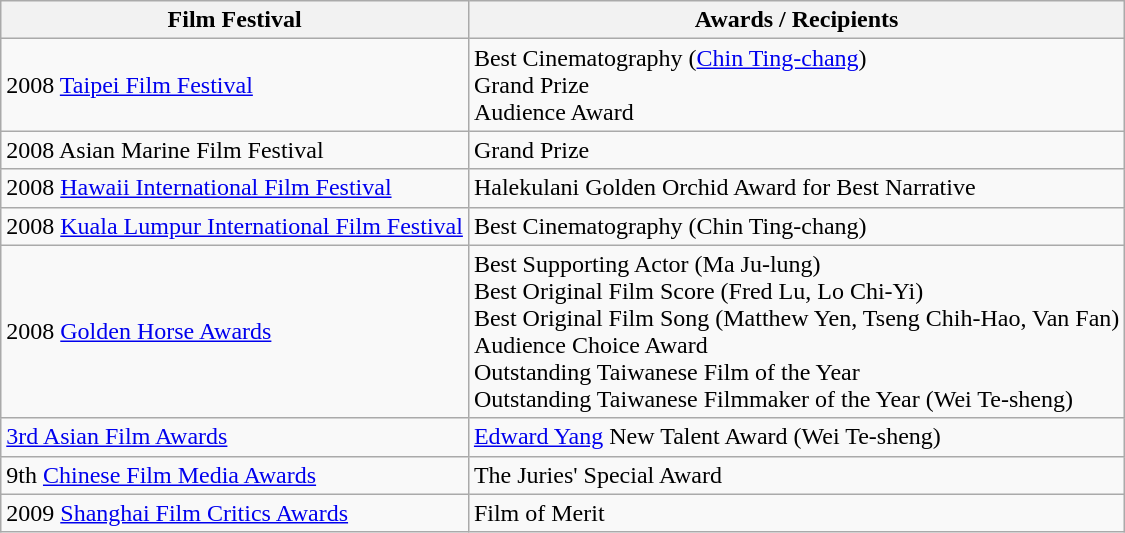<table class="wikitable" style="text-align: left">
<tr>
<th>Film Festival</th>
<th>Awards / Recipients</th>
</tr>
<tr>
<td>2008 <a href='#'>Taipei Film Festival</a></td>
<td>Best Cinematography (<a href='#'>Chin Ting-chang</a>)<br>Grand Prize<br>Audience Award</td>
</tr>
<tr>
<td>2008 Asian Marine Film Festival</td>
<td>Grand Prize</td>
</tr>
<tr>
<td>2008 <a href='#'>Hawaii International Film Festival</a></td>
<td>Halekulani Golden Orchid Award for Best Narrative</td>
</tr>
<tr>
<td>2008 <a href='#'>Kuala Lumpur International Film Festival</a></td>
<td>Best Cinematography (Chin Ting-chang)</td>
</tr>
<tr>
<td>2008 <a href='#'>Golden Horse Awards</a></td>
<td>Best Supporting Actor (Ma Ju-lung)<br>Best Original Film Score (Fred Lu, Lo Chi-Yi)<br>Best Original Film Song (Matthew Yen, Tseng Chih-Hao, Van Fan)<br>Audience Choice Award<br>Outstanding Taiwanese Film of the Year<br>Outstanding Taiwanese Filmmaker of the Year (Wei Te-sheng)</td>
</tr>
<tr>
<td><a href='#'>3rd Asian Film Awards</a></td>
<td><a href='#'>Edward Yang</a> New Talent Award (Wei Te-sheng)</td>
</tr>
<tr>
<td>9th <a href='#'>Chinese Film Media Awards</a></td>
<td>The Juries' Special Award</td>
</tr>
<tr>
<td>2009 <a href='#'>Shanghai Film Critics Awards</a></td>
<td>Film of Merit</td>
</tr>
</table>
